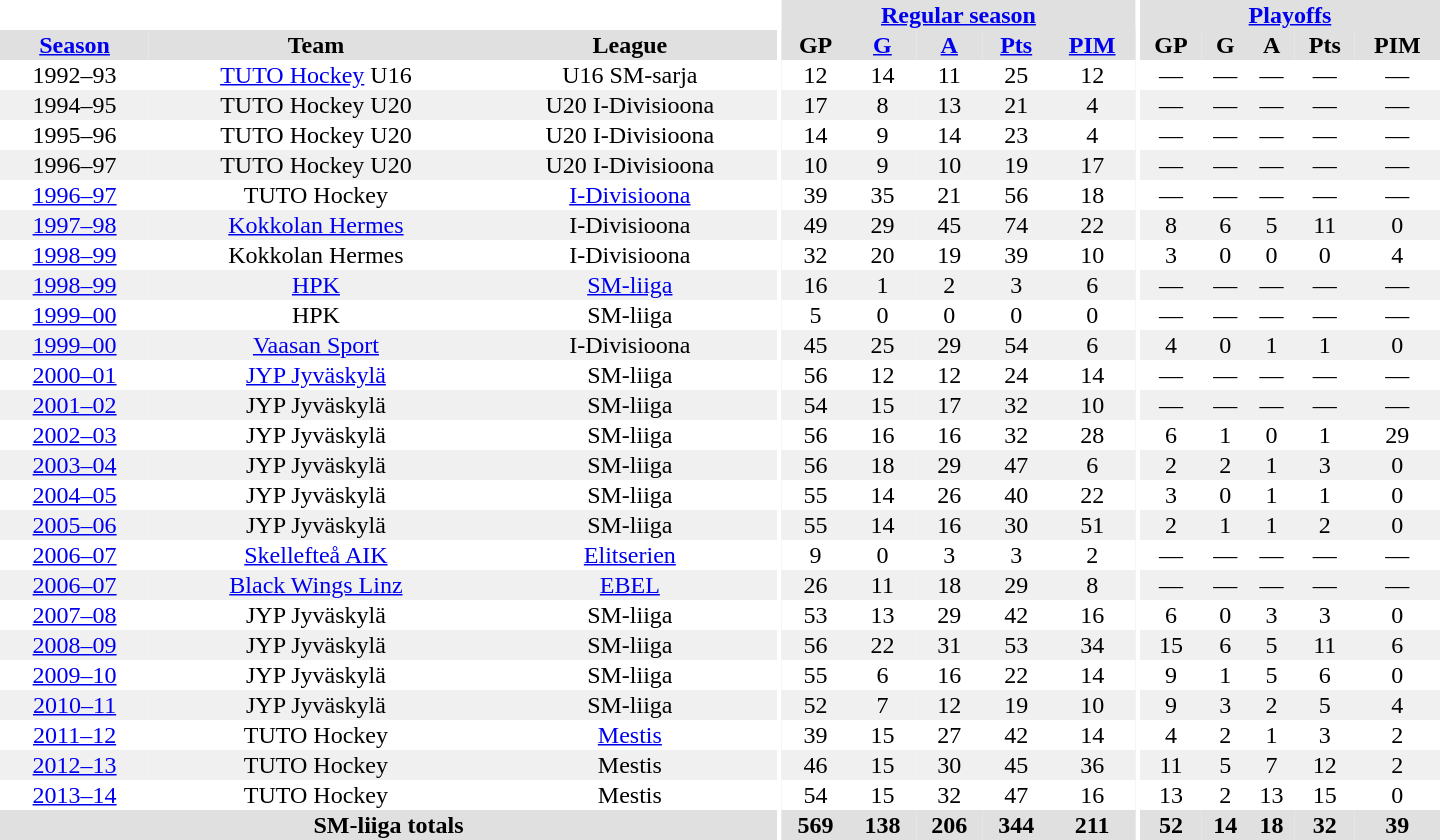<table border="0" cellpadding="1" cellspacing="0" style="text-align:center; width:60em">
<tr bgcolor="#e0e0e0">
<th colspan="3" bgcolor="#ffffff"></th>
<th rowspan="99" bgcolor="#ffffff"></th>
<th colspan="5"><a href='#'>Regular season</a></th>
<th rowspan="99" bgcolor="#ffffff"></th>
<th colspan="5"><a href='#'>Playoffs</a></th>
</tr>
<tr bgcolor="#e0e0e0">
<th><a href='#'>Season</a></th>
<th>Team</th>
<th>League</th>
<th>GP</th>
<th><a href='#'>G</a></th>
<th><a href='#'>A</a></th>
<th><a href='#'>Pts</a></th>
<th><a href='#'>PIM</a></th>
<th>GP</th>
<th>G</th>
<th>A</th>
<th>Pts</th>
<th>PIM</th>
</tr>
<tr>
<td>1992–93</td>
<td><a href='#'>TUTO Hockey</a> U16</td>
<td>U16 SM-sarja</td>
<td>12</td>
<td>14</td>
<td>11</td>
<td>25</td>
<td>12</td>
<td>—</td>
<td>—</td>
<td>—</td>
<td>—</td>
<td>—</td>
</tr>
<tr bgcolor="#f0f0f0">
<td>1994–95</td>
<td>TUTO Hockey U20</td>
<td>U20 I-Divisioona</td>
<td>17</td>
<td>8</td>
<td>13</td>
<td>21</td>
<td>4</td>
<td>—</td>
<td>—</td>
<td>—</td>
<td>—</td>
<td>—</td>
</tr>
<tr>
<td>1995–96</td>
<td>TUTO Hockey U20</td>
<td>U20 I-Divisioona</td>
<td>14</td>
<td>9</td>
<td>14</td>
<td>23</td>
<td>4</td>
<td>—</td>
<td>—</td>
<td>—</td>
<td>—</td>
<td>—</td>
</tr>
<tr bgcolor="#f0f0f0">
<td>1996–97</td>
<td>TUTO Hockey U20</td>
<td>U20 I-Divisioona</td>
<td>10</td>
<td>9</td>
<td>10</td>
<td>19</td>
<td>17</td>
<td>—</td>
<td>—</td>
<td>—</td>
<td>—</td>
<td>—</td>
</tr>
<tr>
<td><a href='#'>1996–97</a></td>
<td>TUTO Hockey</td>
<td><a href='#'>I-Divisioona</a></td>
<td>39</td>
<td>35</td>
<td>21</td>
<td>56</td>
<td>18</td>
<td>—</td>
<td>—</td>
<td>—</td>
<td>—</td>
<td>—</td>
</tr>
<tr bgcolor="#f0f0f0">
<td><a href='#'>1997–98</a></td>
<td><a href='#'>Kokkolan Hermes</a></td>
<td>I-Divisioona</td>
<td>49</td>
<td>29</td>
<td>45</td>
<td>74</td>
<td>22</td>
<td>8</td>
<td>6</td>
<td>5</td>
<td>11</td>
<td>0</td>
</tr>
<tr>
<td><a href='#'>1998–99</a></td>
<td>Kokkolan Hermes</td>
<td>I-Divisioona</td>
<td>32</td>
<td>20</td>
<td>19</td>
<td>39</td>
<td>10</td>
<td>3</td>
<td>0</td>
<td>0</td>
<td>0</td>
<td>4</td>
</tr>
<tr bgcolor="#f0f0f0">
<td><a href='#'>1998–99</a></td>
<td><a href='#'>HPK</a></td>
<td><a href='#'>SM-liiga</a></td>
<td>16</td>
<td>1</td>
<td>2</td>
<td>3</td>
<td>6</td>
<td>—</td>
<td>—</td>
<td>—</td>
<td>—</td>
<td>—</td>
</tr>
<tr>
<td><a href='#'>1999–00</a></td>
<td>HPK</td>
<td>SM-liiga</td>
<td>5</td>
<td>0</td>
<td>0</td>
<td>0</td>
<td>0</td>
<td>—</td>
<td>—</td>
<td>—</td>
<td>—</td>
<td>—</td>
</tr>
<tr bgcolor="#f0f0f0">
<td><a href='#'>1999–00</a></td>
<td><a href='#'>Vaasan Sport</a></td>
<td>I-Divisioona</td>
<td>45</td>
<td>25</td>
<td>29</td>
<td>54</td>
<td>6</td>
<td>4</td>
<td>0</td>
<td>1</td>
<td>1</td>
<td>0</td>
</tr>
<tr>
<td><a href='#'>2000–01</a></td>
<td><a href='#'>JYP Jyväskylä</a></td>
<td>SM-liiga</td>
<td>56</td>
<td>12</td>
<td>12</td>
<td>24</td>
<td>14</td>
<td>—</td>
<td>—</td>
<td>—</td>
<td>—</td>
<td>—</td>
</tr>
<tr bgcolor="#f0f0f0">
<td><a href='#'>2001–02</a></td>
<td>JYP Jyväskylä</td>
<td>SM-liiga</td>
<td>54</td>
<td>15</td>
<td>17</td>
<td>32</td>
<td>10</td>
<td>—</td>
<td>—</td>
<td>—</td>
<td>—</td>
<td>—</td>
</tr>
<tr>
<td><a href='#'>2002–03</a></td>
<td>JYP Jyväskylä</td>
<td>SM-liiga</td>
<td>56</td>
<td>16</td>
<td>16</td>
<td>32</td>
<td>28</td>
<td>6</td>
<td>1</td>
<td>0</td>
<td>1</td>
<td>29</td>
</tr>
<tr bgcolor="#f0f0f0">
<td><a href='#'>2003–04</a></td>
<td>JYP Jyväskylä</td>
<td>SM-liiga</td>
<td>56</td>
<td>18</td>
<td>29</td>
<td>47</td>
<td>6</td>
<td>2</td>
<td>2</td>
<td>1</td>
<td>3</td>
<td>0</td>
</tr>
<tr>
<td><a href='#'>2004–05</a></td>
<td>JYP Jyväskylä</td>
<td>SM-liiga</td>
<td>55</td>
<td>14</td>
<td>26</td>
<td>40</td>
<td>22</td>
<td>3</td>
<td>0</td>
<td>1</td>
<td>1</td>
<td>0</td>
</tr>
<tr bgcolor="#f0f0f0">
<td><a href='#'>2005–06</a></td>
<td>JYP Jyväskylä</td>
<td>SM-liiga</td>
<td>55</td>
<td>14</td>
<td>16</td>
<td>30</td>
<td>51</td>
<td>2</td>
<td>1</td>
<td>1</td>
<td>2</td>
<td>0</td>
</tr>
<tr>
<td><a href='#'>2006–07</a></td>
<td><a href='#'>Skellefteå AIK</a></td>
<td><a href='#'>Elitserien</a></td>
<td>9</td>
<td>0</td>
<td>3</td>
<td>3</td>
<td>2</td>
<td>—</td>
<td>—</td>
<td>—</td>
<td>—</td>
<td>—</td>
</tr>
<tr bgcolor="#f0f0f0">
<td><a href='#'>2006–07</a></td>
<td><a href='#'>Black Wings Linz</a></td>
<td><a href='#'>EBEL</a></td>
<td>26</td>
<td>11</td>
<td>18</td>
<td>29</td>
<td>8</td>
<td>—</td>
<td>—</td>
<td>—</td>
<td>—</td>
<td>—</td>
</tr>
<tr>
<td><a href='#'>2007–08</a></td>
<td>JYP Jyväskylä</td>
<td>SM-liiga</td>
<td>53</td>
<td>13</td>
<td>29</td>
<td>42</td>
<td>16</td>
<td>6</td>
<td>0</td>
<td>3</td>
<td>3</td>
<td>0</td>
</tr>
<tr bgcolor="#f0f0f0">
<td><a href='#'>2008–09</a></td>
<td>JYP Jyväskylä</td>
<td>SM-liiga</td>
<td>56</td>
<td>22</td>
<td>31</td>
<td>53</td>
<td>34</td>
<td>15</td>
<td>6</td>
<td>5</td>
<td>11</td>
<td>6</td>
</tr>
<tr>
<td><a href='#'>2009–10</a></td>
<td>JYP Jyväskylä</td>
<td>SM-liiga</td>
<td>55</td>
<td>6</td>
<td>16</td>
<td>22</td>
<td>14</td>
<td>9</td>
<td>1</td>
<td>5</td>
<td>6</td>
<td>0</td>
</tr>
<tr bgcolor="#f0f0f0">
<td><a href='#'>2010–11</a></td>
<td>JYP Jyväskylä</td>
<td>SM-liiga</td>
<td>52</td>
<td>7</td>
<td>12</td>
<td>19</td>
<td>10</td>
<td>9</td>
<td>3</td>
<td>2</td>
<td>5</td>
<td>4</td>
</tr>
<tr>
<td><a href='#'>2011–12</a></td>
<td>TUTO Hockey</td>
<td><a href='#'>Mestis</a></td>
<td>39</td>
<td>15</td>
<td>27</td>
<td>42</td>
<td>14</td>
<td>4</td>
<td>2</td>
<td>1</td>
<td>3</td>
<td>2</td>
</tr>
<tr bgcolor="#f0f0f0">
<td><a href='#'>2012–13</a></td>
<td>TUTO Hockey</td>
<td>Mestis</td>
<td>46</td>
<td>15</td>
<td>30</td>
<td>45</td>
<td>36</td>
<td>11</td>
<td>5</td>
<td>7</td>
<td>12</td>
<td>2</td>
</tr>
<tr>
<td><a href='#'>2013–14</a></td>
<td>TUTO Hockey</td>
<td>Mestis</td>
<td>54</td>
<td>15</td>
<td>32</td>
<td>47</td>
<td>16</td>
<td>13</td>
<td>2</td>
<td>13</td>
<td>15</td>
<td>0</td>
</tr>
<tr>
</tr>
<tr ALIGN="center" bgcolor="#e0e0e0">
<th colspan="3">SM-liiga totals</th>
<th ALIGN="center">569</th>
<th ALIGN="center">138</th>
<th ALIGN="center">206</th>
<th ALIGN="center">344</th>
<th ALIGN="center">211</th>
<th ALIGN="center">52</th>
<th ALIGN="center">14</th>
<th ALIGN="center">18</th>
<th ALIGN="center">32</th>
<th ALIGN="center">39</th>
</tr>
</table>
